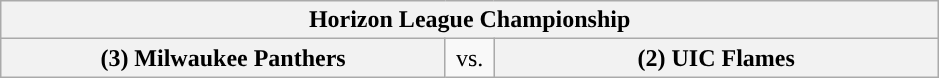<table class="wikitable">
<tr>
<th style="width: 604px;" colspan=3>Horizon League Championship</th>
</tr>
<tr>
<th style="width: 289px; ">(3) Milwaukee Panthers</th>
<td style="width: 25px; text-align:center">vs.</td>
<th style="width: 289px; ">(2) UIC Flames</th>
</tr>
</table>
